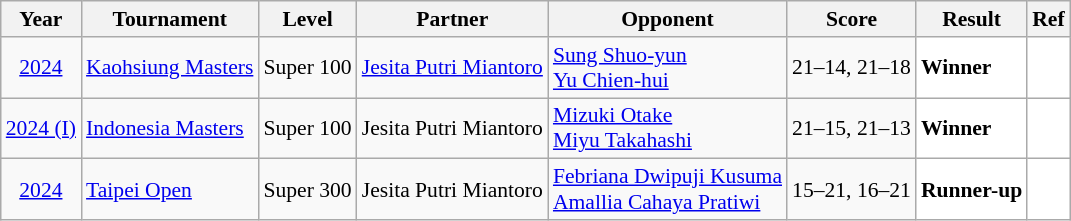<table class="sortable wikitable" style="font-size: 90%;">
<tr>
<th>Year</th>
<th>Tournament</th>
<th>Level</th>
<th>Partner</th>
<th>Opponent</th>
<th>Score</th>
<th>Result</th>
<th>Ref</th>
</tr>
<tr>
<td align="center"><a href='#'>2024</a></td>
<td align="left"><a href='#'>Kaohsiung Masters</a></td>
<td align="left">Super 100</td>
<td align="left"> <a href='#'>Jesita Putri Miantoro</a></td>
<td align="left"> <a href='#'>Sung Shuo-yun</a><br> <a href='#'>Yu Chien-hui</a></td>
<td align="left">21–14, 21–18</td>
<td style="text-align:left; background:white"> <strong>Winner</strong></td>
<td style="text-align:center; background:white"></td>
</tr>
<tr>
<td align="center"><a href='#'>2024 (I)</a></td>
<td align="left"><a href='#'>Indonesia Masters</a></td>
<td align="left">Super 100</td>
<td align="left"> Jesita Putri Miantoro</td>
<td align="left"> <a href='#'>Mizuki Otake</a><br> <a href='#'>Miyu Takahashi</a></td>
<td align="left">21–15, 21–13</td>
<td style="text-align:left; background:white"> <strong>Winner</strong></td>
<td style="text-align:center; background:white"></td>
</tr>
<tr>
<td align="center"><a href='#'>2024</a></td>
<td align="left"><a href='#'>Taipei Open</a></td>
<td align="left">Super 300</td>
<td align="left"> Jesita Putri Miantoro</td>
<td align="left"> <a href='#'>Febriana Dwipuji Kusuma</a><br> <a href='#'>Amallia Cahaya Pratiwi</a></td>
<td align="left">15–21, 16–21</td>
<td style="text-align:left; background:white"> <strong>Runner-up</strong></td>
<td style="text-align:center; background:white"></td>
</tr>
</table>
